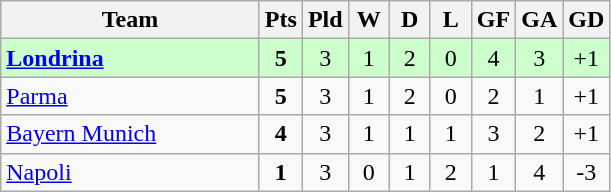<table class=wikitable style="text-align:center">
<tr>
<th width=165>Team</th>
<th width=20>Pts</th>
<th width=20>Pld</th>
<th width=20>W</th>
<th width=20>D</th>
<th width=20>L</th>
<th width=20>GF</th>
<th width=20>GA</th>
<th width=20>GD</th>
</tr>
<tr style="background:#ccffcc">
<td style="text-align:left"><strong> <a href='#'>Londrina</a></strong></td>
<td><strong>5</strong></td>
<td>3</td>
<td>1</td>
<td>2</td>
<td>0</td>
<td>4</td>
<td>3</td>
<td>+1</td>
</tr>
<tr>
<td style="text-align:left"> <a href='#'>Parma</a></td>
<td><strong>5</strong></td>
<td>3</td>
<td>1</td>
<td>2</td>
<td>0</td>
<td>2</td>
<td>1</td>
<td>+1</td>
</tr>
<tr>
<td style="text-align:left"> <a href='#'>Bayern Munich</a></td>
<td><strong>4</strong></td>
<td>3</td>
<td>1</td>
<td>1</td>
<td>1</td>
<td>3</td>
<td>2</td>
<td>+1</td>
</tr>
<tr>
<td style="text-align:left"> <a href='#'>Napoli</a></td>
<td><strong>1</strong></td>
<td>3</td>
<td>0</td>
<td>1</td>
<td>2</td>
<td>1</td>
<td>4</td>
<td>-3</td>
</tr>
</table>
